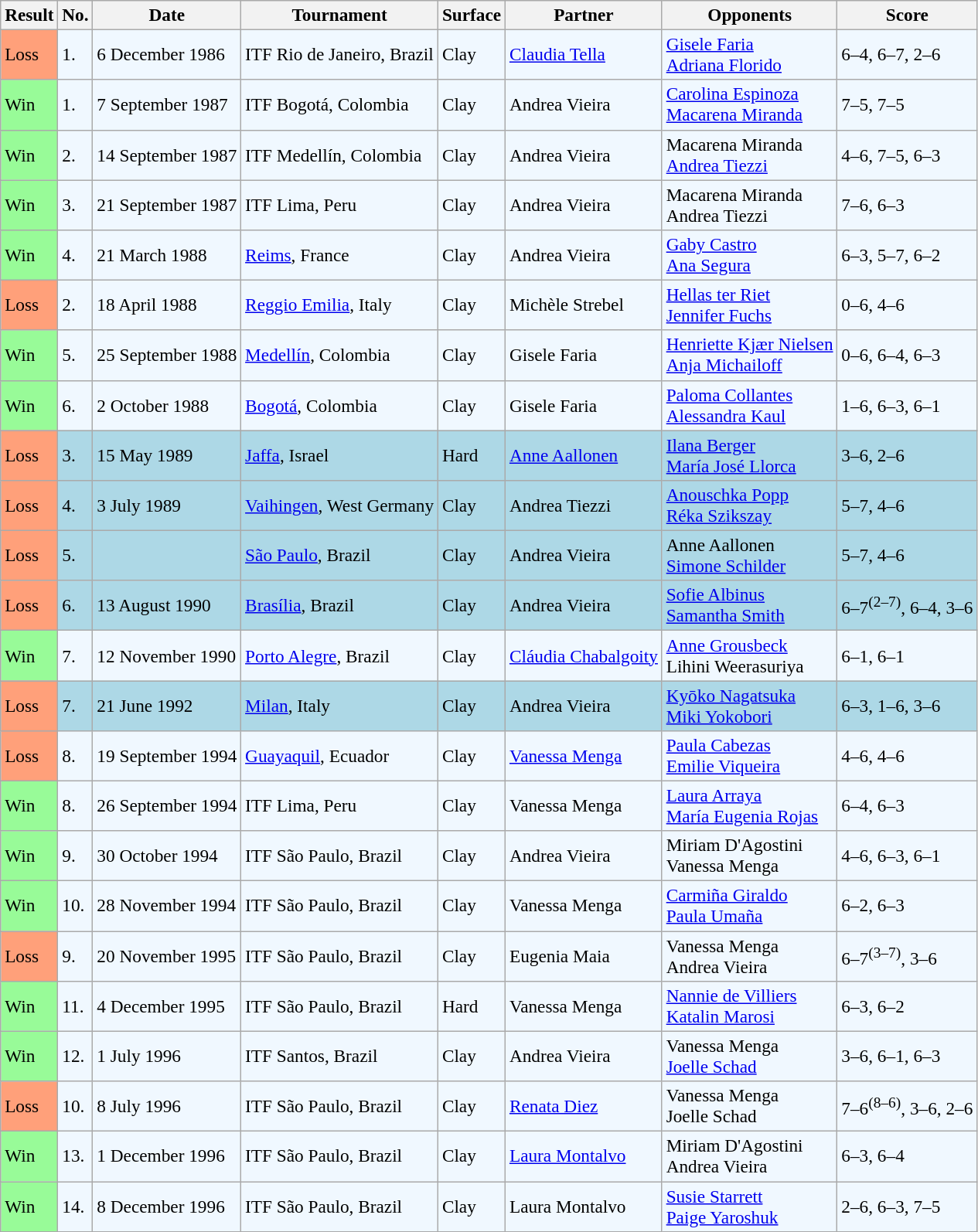<table class="sortable wikitable" style=font-size:97%>
<tr>
<th>Result</th>
<th>No.</th>
<th>Date</th>
<th>Tournament</th>
<th>Surface</th>
<th>Partner</th>
<th>Opponents</th>
<th>Score</th>
</tr>
<tr style="background:#f0f8ff;">
<td style="background:#ffa07a;">Loss</td>
<td>1.</td>
<td>6 December 1986</td>
<td>ITF Rio de Janeiro, Brazil</td>
<td>Clay</td>
<td> <a href='#'>Claudia Tella</a></td>
<td> <a href='#'>Gisele Faria</a> <br>  <a href='#'>Adriana Florido</a></td>
<td>6–4, 6–7, 2–6</td>
</tr>
<tr style="background:#f0f8ff;">
<td style="background:#98fb98;">Win</td>
<td>1.</td>
<td>7 September 1987</td>
<td>ITF Bogotá, Colombia</td>
<td>Clay</td>
<td> Andrea Vieira</td>
<td> <a href='#'>Carolina Espinoza</a> <br>  <a href='#'>Macarena Miranda</a></td>
<td>7–5, 7–5</td>
</tr>
<tr style="background:#f0f8ff;">
<td style="background:#98fb98;">Win</td>
<td>2.</td>
<td>14 September 1987</td>
<td>ITF Medellín, Colombia</td>
<td>Clay</td>
<td> Andrea Vieira</td>
<td> Macarena Miranda <br>  <a href='#'>Andrea Tiezzi</a></td>
<td>4–6, 7–5, 6–3</td>
</tr>
<tr style="background:#f0f8ff;">
<td style="background:#98fb98;">Win</td>
<td>3.</td>
<td>21 September 1987</td>
<td>ITF Lima, Peru</td>
<td>Clay</td>
<td> Andrea Vieira</td>
<td> Macarena Miranda <br>  Andrea Tiezzi</td>
<td>7–6, 6–3</td>
</tr>
<tr style="background:#f0f8ff;">
<td style="background:#98fb98;">Win</td>
<td>4.</td>
<td>21 March 1988</td>
<td><a href='#'>Reims</a>, France</td>
<td>Clay</td>
<td> Andrea Vieira</td>
<td> <a href='#'>Gaby Castro</a> <br>  <a href='#'>Ana Segura</a></td>
<td>6–3, 5–7, 6–2</td>
</tr>
<tr style="background:#f0f8ff;">
<td style="background:#ffa07a;">Loss</td>
<td>2.</td>
<td>18 April 1988</td>
<td><a href='#'>Reggio Emilia</a>, Italy</td>
<td>Clay</td>
<td> Michèle Strebel</td>
<td> <a href='#'>Hellas ter Riet</a> <br>  <a href='#'>Jennifer Fuchs</a></td>
<td>0–6, 4–6</td>
</tr>
<tr style="background:#f0f8ff;">
<td style="background:#98fb98;">Win</td>
<td>5.</td>
<td>25 September 1988</td>
<td><a href='#'>Medellín</a>, Colombia</td>
<td>Clay</td>
<td> Gisele Faria</td>
<td> <a href='#'>Henriette Kjær Nielsen</a> <br>  <a href='#'>Anja Michailoff</a></td>
<td>0–6, 6–4, 6–3</td>
</tr>
<tr style="background:#f0f8ff;">
<td style="background:#98fb98;">Win</td>
<td>6.</td>
<td>2 October 1988</td>
<td><a href='#'>Bogotá</a>, Colombia</td>
<td>Clay</td>
<td> Gisele Faria</td>
<td> <a href='#'>Paloma Collantes</a> <br>  <a href='#'>Alessandra Kaul</a></td>
<td>1–6, 6–3, 6–1</td>
</tr>
<tr style="background:lightblue;">
<td style="background:#ffa07a;">Loss</td>
<td>3.</td>
<td>15 May 1989</td>
<td><a href='#'>Jaffa</a>, Israel</td>
<td>Hard</td>
<td> <a href='#'>Anne Aallonen</a></td>
<td> <a href='#'>Ilana Berger</a> <br>  <a href='#'>María José Llorca</a></td>
<td>3–6, 2–6</td>
</tr>
<tr style="background:lightblue;">
<td style="background:#ffa07a;">Loss</td>
<td>4.</td>
<td>3 July 1989</td>
<td><a href='#'>Vaihingen</a>, West Germany</td>
<td>Clay</td>
<td> Andrea Tiezzi</td>
<td> <a href='#'>Anouschka Popp</a> <br>  <a href='#'>Réka Szikszay</a></td>
<td>5–7, 4–6</td>
</tr>
<tr style="background:lightblue;">
<td style="background:#ffa07a;">Loss</td>
<td>5.</td>
<td></td>
<td><a href='#'>São Paulo</a>, Brazil</td>
<td>Clay</td>
<td> Andrea Vieira</td>
<td> Anne Aallonen <br>  <a href='#'>Simone Schilder</a></td>
<td>5–7, 4–6</td>
</tr>
<tr style="background:lightblue;">
<td style="background:#ffa07a;">Loss</td>
<td>6.</td>
<td>13 August 1990</td>
<td><a href='#'>Brasília</a>, Brazil</td>
<td>Clay</td>
<td> Andrea Vieira</td>
<td> <a href='#'>Sofie Albinus</a> <br>  <a href='#'>Samantha Smith</a></td>
<td>6–7<sup>(2–7)</sup>, 6–4, 3–6</td>
</tr>
<tr style="background:#f0f8ff;">
<td style="background:#98fb98;">Win</td>
<td>7.</td>
<td>12 November 1990</td>
<td><a href='#'>Porto Alegre</a>, Brazil</td>
<td>Clay</td>
<td> <a href='#'>Cláudia Chabalgoity</a></td>
<td> <a href='#'>Anne Grousbeck</a> <br>  Lihini Weerasuriya</td>
<td>6–1, 6–1</td>
</tr>
<tr style="background:lightblue;">
<td style="background:#ffa07a;">Loss</td>
<td>7.</td>
<td>21 June 1992</td>
<td><a href='#'>Milan</a>, Italy</td>
<td>Clay</td>
<td> Andrea Vieira</td>
<td> <a href='#'>Kyōko Nagatsuka</a> <br>  <a href='#'>Miki Yokobori</a></td>
<td>6–3, 1–6, 3–6</td>
</tr>
<tr style="background:#f0f8ff;">
<td style="background:#ffa07a;">Loss</td>
<td>8.</td>
<td>19 September 1994</td>
<td><a href='#'>Guayaquil</a>, Ecuador</td>
<td>Clay</td>
<td> <a href='#'>Vanessa Menga</a></td>
<td> <a href='#'>Paula Cabezas</a> <br>  <a href='#'>Emilie Viqueira</a></td>
<td>4–6, 4–6</td>
</tr>
<tr style="background:#f0f8ff;">
<td style="background:#98fb98;">Win</td>
<td>8.</td>
<td>26 September 1994</td>
<td>ITF Lima, Peru</td>
<td>Clay</td>
<td> Vanessa Menga</td>
<td> <a href='#'>Laura Arraya</a> <br>  <a href='#'>María Eugenia Rojas</a></td>
<td>6–4, 6–3</td>
</tr>
<tr style="background:#f0f8ff;">
<td style="background:#98fb98;">Win</td>
<td>9.</td>
<td>30 October 1994</td>
<td>ITF São Paulo, Brazil</td>
<td>Clay</td>
<td> Andrea Vieira</td>
<td> Miriam D'Agostini <br>  Vanessa Menga</td>
<td>4–6, 6–3, 6–1</td>
</tr>
<tr style="background:#f0f8ff;">
<td style="background:#98fb98;">Win</td>
<td>10.</td>
<td>28 November 1994</td>
<td>ITF São Paulo, Brazil</td>
<td>Clay</td>
<td> Vanessa Menga</td>
<td> <a href='#'>Carmiña Giraldo</a> <br>  <a href='#'>Paula Umaña</a></td>
<td>6–2, 6–3</td>
</tr>
<tr style="background:#f0f8ff;">
<td style="background:#ffa07a;">Loss</td>
<td>9.</td>
<td>20 November 1995</td>
<td>ITF São Paulo, Brazil</td>
<td>Clay</td>
<td> Eugenia Maia</td>
<td> Vanessa Menga <br>  Andrea Vieira</td>
<td>6–7<sup>(3–7)</sup>, 3–6</td>
</tr>
<tr style="background:#f0f8ff;">
<td style="background:#98fb98;">Win</td>
<td>11.</td>
<td>4 December 1995</td>
<td>ITF São Paulo, Brazil</td>
<td>Hard</td>
<td> Vanessa Menga</td>
<td> <a href='#'>Nannie de Villiers</a> <br>  <a href='#'>Katalin Marosi</a></td>
<td>6–3, 6–2</td>
</tr>
<tr style="background:#f0f8ff;">
<td style="background:#98fb98;">Win</td>
<td>12.</td>
<td>1 July 1996</td>
<td>ITF Santos, Brazil</td>
<td>Clay</td>
<td> Andrea Vieira</td>
<td> Vanessa Menga <br>  <a href='#'>Joelle Schad</a></td>
<td>3–6, 6–1, 6–3</td>
</tr>
<tr style="background:#f0f8ff;">
<td style="background:#ffa07a;">Loss</td>
<td>10.</td>
<td>8 July 1996</td>
<td>ITF São Paulo, Brazil</td>
<td>Clay</td>
<td> <a href='#'>Renata Diez</a></td>
<td> Vanessa Menga <br>  Joelle Schad</td>
<td>7–6<sup>(8–6)</sup>, 3–6, 2–6</td>
</tr>
<tr style="background:#f0f8ff;">
<td style="background:#98fb98;">Win</td>
<td>13.</td>
<td>1 December 1996</td>
<td>ITF São Paulo, Brazil</td>
<td>Clay</td>
<td> <a href='#'>Laura Montalvo</a></td>
<td> Miriam D'Agostini <br>  Andrea Vieira</td>
<td>6–3, 6–4</td>
</tr>
<tr style="background:#f0f8ff;">
<td style="background:#98fb98;">Win</td>
<td>14.</td>
<td>8 December 1996</td>
<td>ITF São Paulo, Brazil</td>
<td>Clay</td>
<td> Laura Montalvo</td>
<td> <a href='#'>Susie Starrett</a> <br>  <a href='#'>Paige Yaroshuk</a></td>
<td>2–6, 6–3, 7–5</td>
</tr>
</table>
